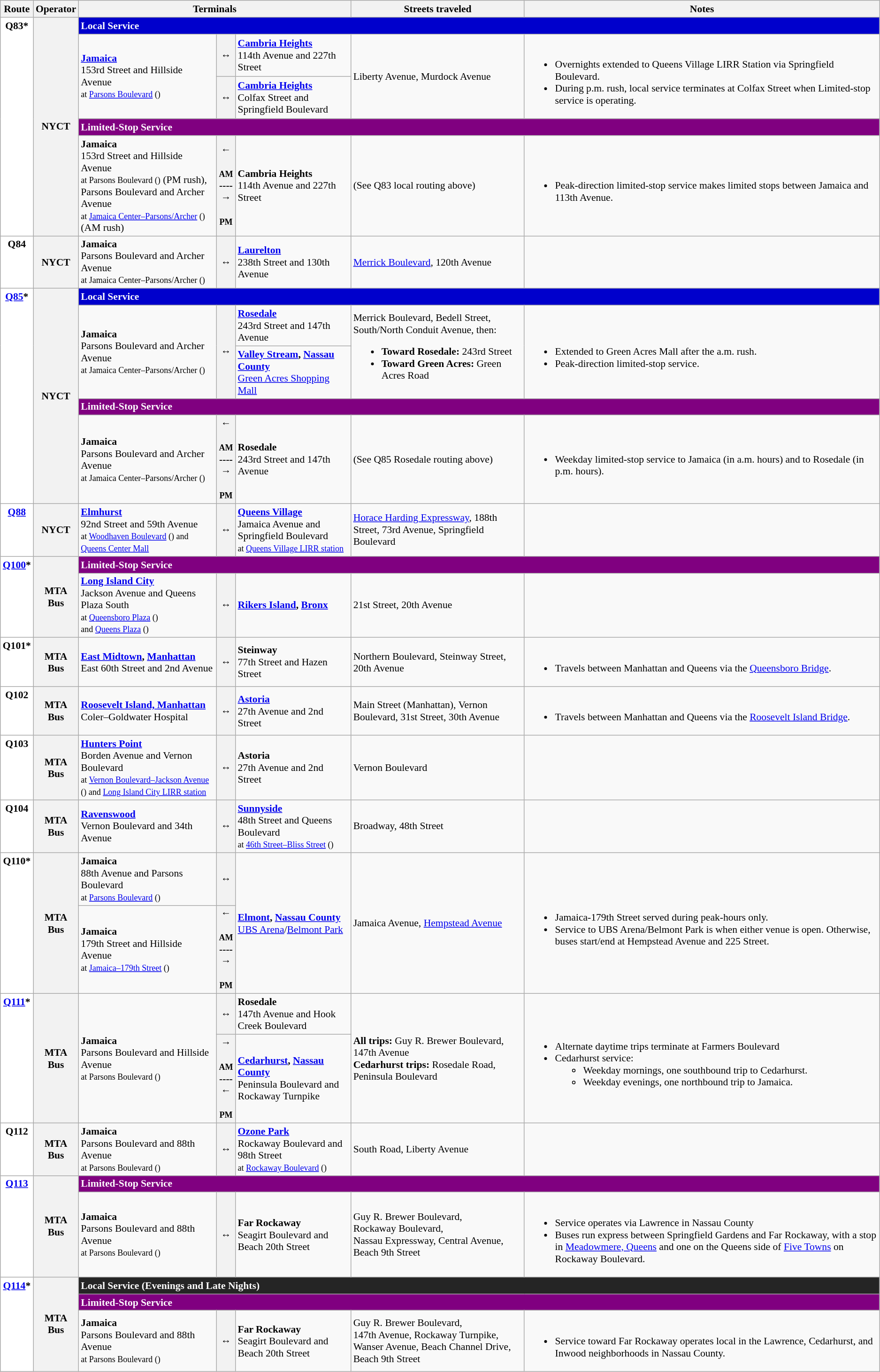<table class="wikitable" style="font-size: 90%;" |>
<tr>
<th>Route</th>
<th>Operator</th>
<th colspan=3>Terminals</th>
<th>Streets traveled</th>
<th>Notes</th>
</tr>
<tr>
<th rowspan=5 style="background:white; color:black" align="center" valign=top><div>Q83*</div></th>
<th rowspan=5>NYCT</th>
<td colspan="5" style="background:#0000CC; color:white" align="left"><strong>Local Service</strong></td>
</tr>
<tr>
<td rowspan=2><strong><a href='#'>Jamaica</a></strong><br>153rd Street and Hillside Avenue<br><small>at <a href='#'>Parsons Boulevard</a> ()</small></td>
<th><div>↔</div></th>
<td><strong><a href='#'>Cambria Heights</a></strong><br>114th Avenue and 227th Street</td>
<td rowspan=2>Liberty Avenue, Murdock Avenue</td>
<td rowspan=2><br><ul><li>Overnights extended to Queens Village LIRR Station via Springfield Boulevard.</li><li>During p.m. rush, local service terminates at Colfax Street when Limited-stop service is operating.</li></ul></td>
</tr>
<tr>
<th><div>↔</div></th>
<td><strong><a href='#'>Cambria Heights</a></strong><br>Colfax Street and Springfield Boulevard</td>
</tr>
<tr>
<td colspan="5" style="background:purple; color:white" align="left"><strong>Limited-Stop Service</strong></td>
</tr>
<tr>
<td><strong>Jamaica</strong><br>153rd Street and Hillside Avenue<br><small>at Parsons Boulevard ()</small> (PM rush), <br>Parsons Boulevard and Archer Avenue<br><small>at <a href='#'>Jamaica Center–Parsons/Archer</a> ()</small> (AM rush)</td>
<th><div>←</div><br><small>AM</small><br>----<br><div>→</div><br><small>PM</small></th>
<td><strong>Cambria Heights</strong><br>114th Avenue and 227th Street</td>
<td>(See Q83 local routing above)</td>
<td><br><ul><li>Peak-direction limited-stop service makes limited stops between Jamaica and 113th Avenue.</li></ul></td>
</tr>
<tr>
<th style="background:white; color:black" align="center" valign=top><div>Q84</div></th>
<th>NYCT</th>
<td><strong>Jamaica</strong><br>Parsons Boulevard and Archer Avenue<br><small>at Jamaica Center–Parsons/Archer ()</small></td>
<th><div>↔</div></th>
<td><strong><a href='#'>Laurelton</a></strong><br>238th Street and 130th Avenue</td>
<td><a href='#'>Merrick Boulevard</a>, 120th Avenue</td>
<td></td>
</tr>
<tr>
<th rowspan=5 style="background:white; color:black" align="center" valign=top><div><a href='#'>Q85</a>*</div></th>
<th rowspan=5>NYCT</th>
<td colspan="5" style="background:#0000CC; color:white" align="left"><strong>Local Service</strong></td>
</tr>
<tr>
<td rowspan=2><strong>Jamaica</strong><br>Parsons Boulevard and Archer Avenue<br><small>at Jamaica Center–Parsons/Archer ()</small></td>
<th rowspan=2><div>↔</div></th>
<td><strong><a href='#'>Rosedale</a></strong><br>243rd Street and 147th Avenue</td>
<td rowspan=2>Merrick Boulevard, Bedell Street,<br>South/North Conduit Avenue, then:<ul><li><strong>Toward Rosedale:</strong> 243rd Street</li><li><strong>Toward Green Acres:</strong> Green Acres Road</li></ul></td>
<td rowspan=2><br><ul><li>Extended to Green Acres Mall after the a.m. rush.</li><li>Peak-direction limited-stop service.</li></ul></td>
</tr>
<tr>
<td><strong><a href='#'>Valley Stream</a>, <a href='#'>Nassau County</a></strong><br><a href='#'>Green Acres Shopping Mall</a></td>
</tr>
<tr>
<td colspan="5" style="background:purple; color:white" align="left"><strong>Limited-Stop Service</strong></td>
</tr>
<tr>
<td><strong>Jamaica</strong><br>Parsons Boulevard and Archer Avenue<br><small>at Jamaica Center–Parsons/Archer ()</small></td>
<th><div>←</div><br><small>AM</small><br>----<br><div>→</div><br><small>PM</small></th>
<td><strong>Rosedale</strong><br>243rd Street and 147th Avenue</td>
<td>(See Q85 Rosedale routing above)</td>
<td><br><ul><li>Weekday limited-stop service to Jamaica (in a.m. hours) and to Rosedale (in p.m. hours).</li></ul></td>
</tr>
<tr>
<th style="background:white; color:black" align="center" valign=top><div><strong><a href='#'>Q88</a></strong></div></th>
<th>NYCT</th>
<td><strong><a href='#'>Elmhurst</a></strong><br>92nd Street and 59th Avenue<br><small>at <a href='#'>Woodhaven Boulevard</a> () and <a href='#'>Queens Center Mall</a></small></td>
<th><div>↔</div></th>
<td><strong><a href='#'>Queens Village</a></strong><br>Jamaica Avenue and Springfield Boulevard<br><small>at <a href='#'>Queens Village LIRR station</a></small></td>
<td><a href='#'>Horace Harding Expressway</a>, 188th Street, 73rd Avenue, Springfield Boulevard</td>
<td></td>
</tr>
<tr>
<th rowspan=2 style="background:white; color:black" align="center" valign=top><div><strong><a href='#'>Q100</a></strong>*</div></th>
<th rowspan=2>MTA<br>Bus</th>
<td colspan="5" style="background:purple; color:white" align="left"><strong>Limited-Stop Service</strong></td>
</tr>
<tr>
<td><strong><a href='#'>Long Island City</a></strong><br> Jackson Avenue and Queens Plaza South<br><small>at <a href='#'>Queensboro Plaza</a> ()<br>and <a href='#'>Queens Plaza</a> ()</small></td>
<th><div>↔</div></th>
<td><strong><a href='#'>Rikers Island</a>, <a href='#'>Bronx</a></strong></td>
<td>21st Street, 20th Avenue</td>
<td></td>
</tr>
<tr>
<th style="background:white; color:black" align="center" valign=top><div>Q101*</div></th>
<th>MTA<br>Bus</th>
<td><strong><a href='#'>East Midtown</a>, <a href='#'>Manhattan</a></strong><br>East 60th Street and 2nd Avenue</td>
<th><div>↔</div></th>
<td><strong>Steinway</strong><br>77th Street and Hazen Street</td>
<td>Northern Boulevard, Steinway Street,<br>20th Avenue</td>
<td><br><ul><li>Travels between Manhattan and Queens via the <a href='#'>Queensboro Bridge</a>.</li></ul></td>
</tr>
<tr>
<th style="background:white; color:black" align="center" valign=top><div>Q102</div></th>
<th>MTA<br>Bus</th>
<td><strong><a href='#'>Roosevelt Island, Manhattan</a></strong><br>Coler–Goldwater Hospital</td>
<th><div>↔</div></th>
<td><strong><a href='#'>Astoria</a></strong><br>27th Avenue and 2nd Street</td>
<td>Main Street (Manhattan), Vernon Boulevard, 31st Street, 30th Avenue</td>
<td><br><ul><li>Travels between Manhattan and Queens via the <a href='#'>Roosevelt Island Bridge</a>.</li></ul></td>
</tr>
<tr>
<th style="background:white; color:black" align="center" valign=top><div>Q103</div></th>
<th>MTA<br>Bus</th>
<td><strong><a href='#'>Hunters Point</a></strong><br>Borden Avenue and Vernon Boulevard<br><small>at <a href='#'>Vernon Boulevard–Jackson Avenue</a> () and <a href='#'>Long Island City LIRR station</a></small></td>
<th><div>↔</div></th>
<td><strong>Astoria</strong><br>27th Avenue and 2nd Street</td>
<td>Vernon Boulevard</td>
<td></td>
</tr>
<tr>
<th style="background:white; color:black" align="center" valign=top><div>Q104</div></th>
<th>MTA<br>Bus</th>
<td><strong><a href='#'>Ravenswood</a></strong><br>Vernon Boulevard and 34th Avenue</td>
<th><div>↔</div></th>
<td><strong><a href='#'>Sunnyside</a></strong><br>48th Street and Queens Boulevard<br><small>at <a href='#'>46th Street–Bliss Street</a> ()</small></td>
<td>Broadway, 48th Street</td>
<td></td>
</tr>
<tr>
<th rowspan=2 style="background:white; color:black" align="center" valign=top><div>Q110*</div></th>
<th rowspan=2>MTA<br>Bus</th>
<td><strong>Jamaica</strong><br>88th Avenue and Parsons Boulevard<br><small>at <a href='#'>Parsons Boulevard</a> ()</small></td>
<th><div>↔</div></th>
<td rowspan=2><strong><a href='#'>Elmont</a>, <a href='#'>Nassau County</a></strong><br><a href='#'>UBS Arena</a>/<a href='#'>Belmont Park</a></td>
<td rowspan=2>Jamaica Avenue, <a href='#'>Hempstead Avenue</a></td>
<td rowspan=2><br><ul><li>Jamaica-179th Street served during peak-hours only.</li><li>Service to UBS Arena/Belmont Park is when either venue is open. Otherwise, buses start/end at Hempstead Avenue and 225 Street.</li></ul></td>
</tr>
<tr>
<td><strong>Jamaica</strong><br>179th Street and Hillside Avenue<br><small>at <a href='#'>Jamaica–179th Street</a> ()</small></td>
<th><div>←</div><br><small>AM</small><br>----<br><div>→</div><br><small>PM</small></th>
</tr>
<tr>
<th rowspan=2 style="background:white; color:black" align="center" valign=top><div><strong><a href='#'>Q111</a></strong>*</div></th>
<th rowspan=2>MTA<br>Bus</th>
<td rowspan=2><strong>Jamaica</strong><br>Parsons Boulevard and Hillside Avenue<br><small>at Parsons Boulevard ()</small></td>
<th><div>↔</div></th>
<td><strong>Rosedale</strong><br>147th Avenue and Hook Creek Boulevard</td>
<td rowspan=2><strong>All trips:</strong> Guy R. Brewer Boulevard, 147th Avenue<br><strong>Cedarhurst trips:</strong> Rosedale Road, Peninsula Boulevard</td>
<td rowspan=2><br><ul><li>Alternate daytime trips terminate at Farmers Boulevard</li><li>Cedarhurst service:<ul><li>Weekday mornings, one southbound trip to Cedarhurst.</li><li>Weekday evenings, one northbound trip to Jamaica.</li></ul></li></ul></td>
</tr>
<tr>
<th><div>→</div><br><small>AM</small><br>----<br><div>←</div><br><small>PM</small></th>
<td><strong><a href='#'>Cedarhurst</a>, <a href='#'>Nassau County</a></strong><br>Peninsula Boulevard and Rockaway Turnpike</td>
</tr>
<tr>
<th style="background:white; color:black" align="center" valign=top><div>Q112</div></th>
<th>MTA<br>Bus</th>
<td><strong>Jamaica</strong><br>Parsons Boulevard and 88th Avenue<br><small>at Parsons Boulevard ()</small></td>
<th><div>↔</div></th>
<td><strong><a href='#'>Ozone Park</a></strong><br>Rockaway Boulevard and 98th Street<br><small>at <a href='#'>Rockaway Boulevard</a> ()</small></td>
<td>South Road, Liberty Avenue</td>
<td></td>
</tr>
<tr>
<th rowspan=2 style="background:white; color:black" align="center" valign=top><div><strong><a href='#'>Q113</a></strong></div></th>
<th rowspan=2>MTA<br>Bus</th>
<td colspan="5" style="background:purple; color:white" align="left"><strong>Limited-Stop Service</strong></td>
</tr>
<tr>
<td><strong>Jamaica</strong><br>Parsons Boulevard and 88th Avenue<br><small>at Parsons Boulevard ()</small></td>
<th><div>↔</div></th>
<td><strong>Far Rockaway</strong><br>Seagirt Boulevard and Beach 20th Street</td>
<td>Guy R. Brewer Boulevard,<br>Rockaway Boulevard,<br>Nassau Expressway, Central Avenue,<br>Beach 9th Street</td>
<td><br><ul><li>Service operates via Lawrence in Nassau County</li><li>Buses run express between Springfield Gardens and Far Rockaway, with a stop in <a href='#'>Meadowmere, Queens</a> and one on the Queens side of <a href='#'>Five Towns</a> on Rockaway Boulevard.</li></ul></td>
</tr>
<tr>
<th rowspan=3 style="background:white; color:black" align="center" valign=top><div><strong><a href='#'>Q114</a></strong>*</div></th>
<th rowspan=3>MTA<br>Bus</th>
<td colspan=5 style="background:#252525; color:white" align="left"><strong>Local Service (Evenings and Late Nights)</strong></td>
</tr>
<tr>
<td colspan="5" style="background:Purple; color:white" align="left"><strong>Limited-Stop Service</strong></td>
</tr>
<tr>
<td><strong>Jamaica</strong><br>Parsons Boulevard and 88th Avenue<br><small>at Parsons Boulevard ()</small></td>
<th><div>↔</div></th>
<td><strong>Far Rockaway</strong><br>Seagirt Boulevard and Beach 20th Street</td>
<td>Guy R. Brewer Boulevard,<br>147th Avenue, Rockaway Turnpike,<br>Wanser Avenue, Beach Channel Drive,<br>Beach 9th Street</td>
<td><br><ul><li>Service toward Far Rockaway operates local in the Lawrence, Cedarhurst, and Inwood neighborhoods in Nassau County.</li></ul></td>
</tr>
</table>
